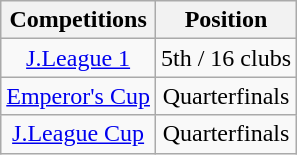<table class="wikitable" style="text-align:center;">
<tr>
<th>Competitions</th>
<th>Position</th>
</tr>
<tr>
<td><a href='#'>J.League 1</a></td>
<td>5th / 16 clubs</td>
</tr>
<tr>
<td><a href='#'>Emperor's Cup</a></td>
<td>Quarterfinals</td>
</tr>
<tr>
<td><a href='#'>J.League Cup</a></td>
<td>Quarterfinals</td>
</tr>
</table>
